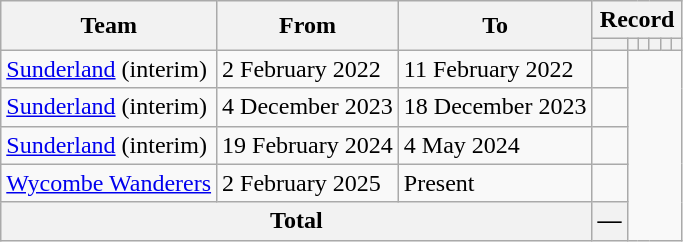<table class="wikitable" style="text-align: center">
<tr>
<th rowspan=2>Team</th>
<th rowspan=2>From</th>
<th rowspan=2>To</th>
<th colspan=6>Record</th>
</tr>
<tr>
<th></th>
<th></th>
<th></th>
<th></th>
<th></th>
<th></th>
</tr>
<tr>
<td align=left><a href='#'>Sunderland</a> (interim)</td>
<td align=left>2 February 2022</td>
<td align=left>11 February 2022<br></td>
<td></td>
</tr>
<tr>
<td align=left><a href='#'>Sunderland</a> (interim)</td>
<td align=left>4 December 2023</td>
<td align=left>18 December 2023<br></td>
<td></td>
</tr>
<tr>
<td align=left><a href='#'>Sunderland</a> (interim)</td>
<td align=left>19 February 2024</td>
<td align=left>4 May 2024<br></td>
<td></td>
</tr>
<tr>
<td align=left><a href='#'>Wycombe Wanderers</a></td>
<td align=left>2 February 2025</td>
<td align=left>Present<br></td>
<td></td>
</tr>
<tr>
<th colspan=3>Total<br></th>
<th>—</th>
</tr>
</table>
